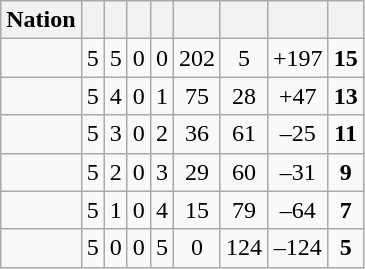<table class="wikitable" style="text-align: center;">
<tr>
<th>Nation</th>
<th></th>
<th></th>
<th></th>
<th></th>
<th></th>
<th></th>
<th></th>
<th></th>
</tr>
<tr>
<td align="left"></td>
<td>5</td>
<td>5</td>
<td>0</td>
<td>0</td>
<td>202</td>
<td>5</td>
<td>+197</td>
<td><strong>15</strong></td>
</tr>
<tr>
<td align="left"></td>
<td>5</td>
<td>4</td>
<td>0</td>
<td>1</td>
<td>75</td>
<td>28</td>
<td>+47</td>
<td><strong>13</strong></td>
</tr>
<tr>
<td align="left"></td>
<td>5</td>
<td>3</td>
<td>0</td>
<td>2</td>
<td>36</td>
<td>61</td>
<td>–25</td>
<td><strong>11</strong></td>
</tr>
<tr>
<td align="left"></td>
<td>5</td>
<td>2</td>
<td>0</td>
<td>3</td>
<td>29</td>
<td>60</td>
<td>–31</td>
<td><strong>9</strong></td>
</tr>
<tr>
<td align="left"></td>
<td>5</td>
<td>1</td>
<td>0</td>
<td>4</td>
<td>15</td>
<td>79</td>
<td>–64</td>
<td><strong>7</strong></td>
</tr>
<tr>
<td align="left"></td>
<td>5</td>
<td>0</td>
<td>0</td>
<td>5</td>
<td>0</td>
<td>124</td>
<td>–124</td>
<td><strong>5</strong></td>
</tr>
</table>
